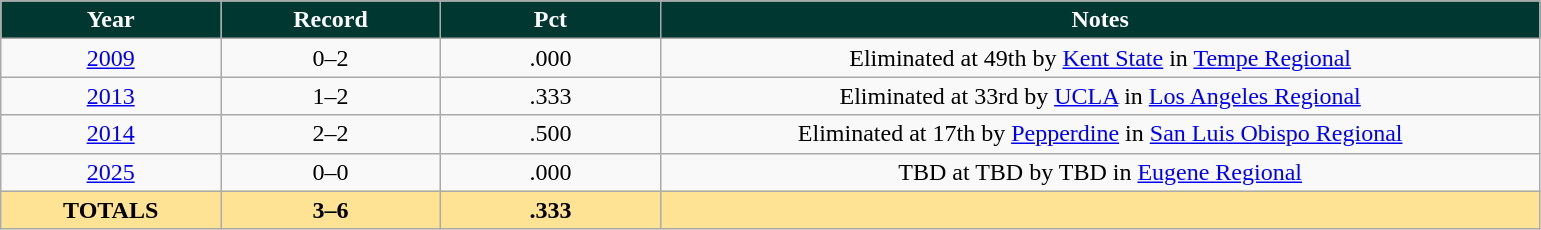<table class="wikitable sortable" style="text-align:center">
<tr>
<th style="background: #003831; color:white; width:10%">Year</th>
<th style="background: #003831; color:white; width:10%">Record</th>
<th style="background: #003831; color:white; width:10%">Pct</th>
<th style="background: #003831; color:white; width:40%">Notes</th>
</tr>
<tr>
<td><a href='#'>2009</a></td>
<td>0–2</td>
<td>.000</td>
<td>Eliminated at 49th by <a href='#'>Kent State</a> in <a href='#'>Tempe Regional</a></td>
</tr>
<tr>
<td><a href='#'>2013</a></td>
<td>1–2</td>
<td>.333</td>
<td>Eliminated at 33rd by <a href='#'>UCLA</a> in <a href='#'>Los Angeles Regional</a></td>
</tr>
<tr>
<td><a href='#'>2014</a></td>
<td>2–2</td>
<td>.500</td>
<td>Eliminated at 17th by <a href='#'>Pepperdine</a> in <a href='#'>San Luis Obispo Regional</a></td>
</tr>
<tr>
<td><a href='#'>2025</a></td>
<td>0–0</td>
<td>.000</td>
<td>TBD at TBD by TBD in <a href='#'>Eugene Regional</a></td>
</tr>
<tr class="sortbottom" style="background:#FFE395; color:black; font-weight:bold">
<td>TOTALS</td>
<td>3–6</td>
<td>.333</td>
<td></td>
</tr>
</table>
